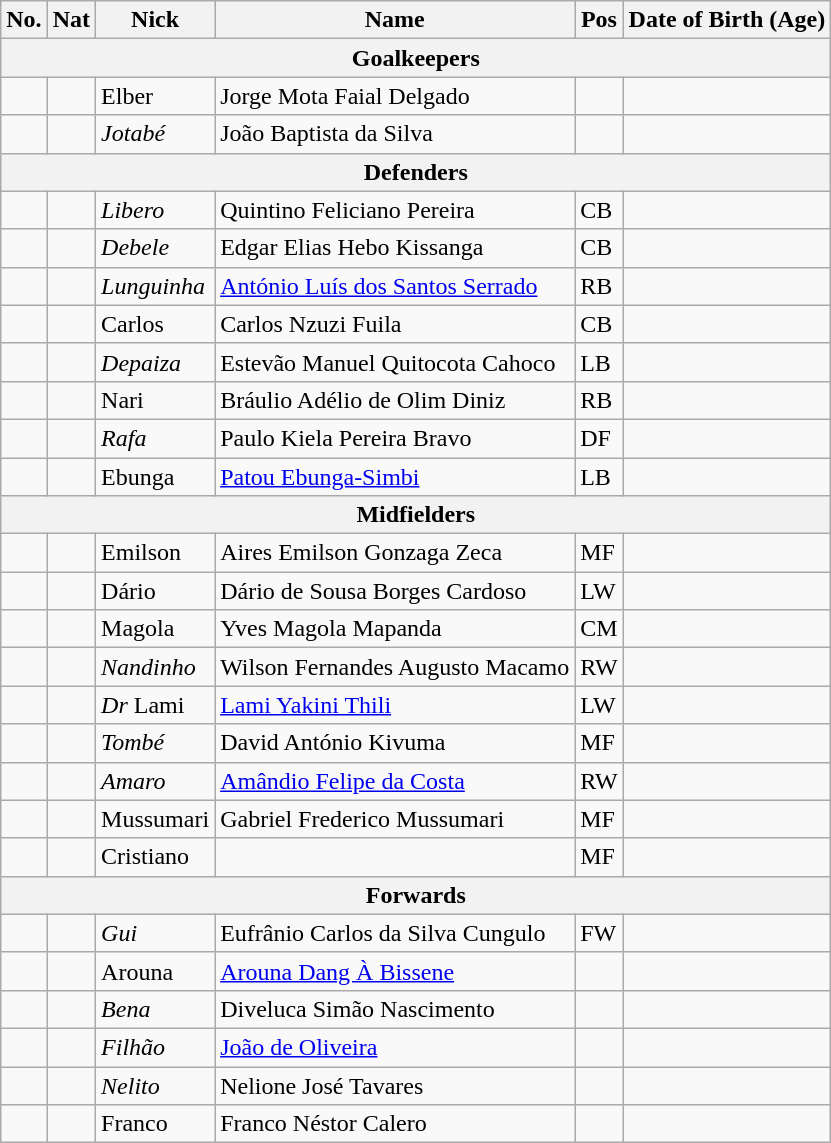<table class="wikitable ve-ce-branchNode ve-ce-tableNode">
<tr>
<th>No.</th>
<th>Nat</th>
<th>Nick</th>
<th>Name</th>
<th>Pos</th>
<th>Date of Birth (Age)</th>
</tr>
<tr>
<th colspan="6">Goalkeepers</th>
</tr>
<tr>
<td></td>
<td></td>
<td>Elber</td>
<td>Jorge Mota Faial Delgado</td>
<td></td>
<td></td>
</tr>
<tr>
<td></td>
<td></td>
<td><em>Jotabé</em></td>
<td>João Baptista da Silva</td>
<td></td>
<td></td>
</tr>
<tr>
<th colspan="6">Defenders</th>
</tr>
<tr>
<td></td>
<td></td>
<td><em>Libero</em></td>
<td>Quintino Feliciano Pereira</td>
<td>CB</td>
<td></td>
</tr>
<tr>
<td></td>
<td></td>
<td><em>Debele</em></td>
<td>Edgar Elias Hebo Kissanga</td>
<td>CB</td>
<td></td>
</tr>
<tr>
<td></td>
<td></td>
<td><em>Lunguinha</em></td>
<td><a href='#'>António Luís dos Santos Serrado</a></td>
<td>RB</td>
<td></td>
</tr>
<tr>
<td></td>
<td></td>
<td>Carlos</td>
<td>Carlos Nzuzi Fuila</td>
<td>CB</td>
<td></td>
</tr>
<tr>
<td></td>
<td></td>
<td><em>Depaiza</em></td>
<td>Estevão Manuel Quitocota Cahoco</td>
<td>LB</td>
<td></td>
</tr>
<tr>
<td></td>
<td></td>
<td>Nari</td>
<td>Bráulio Adélio de Olim Diniz</td>
<td>RB</td>
<td></td>
</tr>
<tr>
<td></td>
<td></td>
<td><em>Rafa</em></td>
<td>Paulo Kiela Pereira Bravo</td>
<td>DF</td>
<td></td>
</tr>
<tr>
<td></td>
<td></td>
<td>Ebunga</td>
<td><a href='#'>Patou Ebunga-Simbi</a></td>
<td>LB</td>
<td></td>
</tr>
<tr>
<th colspan="6">Midfielders</th>
</tr>
<tr>
<td></td>
<td></td>
<td>Emilson</td>
<td>Aires Emilson Gonzaga Zeca</td>
<td>MF</td>
<td></td>
</tr>
<tr>
<td></td>
<td></td>
<td>Dário</td>
<td>Dário de Sousa Borges Cardoso</td>
<td>LW</td>
<td></td>
</tr>
<tr>
<td></td>
<td></td>
<td>Magola</td>
<td>Yves Magola Mapanda</td>
<td>CM</td>
<td></td>
</tr>
<tr>
<td></td>
<td></td>
<td><em>Nandinho</em></td>
<td>Wilson Fernandes Augusto Macamo</td>
<td>RW</td>
<td></td>
</tr>
<tr>
<td></td>
<td></td>
<td><em>Dr</em> Lami</td>
<td><a href='#'>Lami Yakini Thili</a></td>
<td>LW</td>
<td></td>
</tr>
<tr>
<td></td>
<td></td>
<td><em>Tombé</em></td>
<td>David António Kivuma</td>
<td>MF</td>
<td></td>
</tr>
<tr>
<td></td>
<td></td>
<td><em>Amaro</em></td>
<td><a href='#'>Amândio Felipe da Costa</a></td>
<td>RW</td>
<td></td>
</tr>
<tr>
<td></td>
<td></td>
<td>Mussumari</td>
<td>Gabriel Frederico Mussumari</td>
<td>MF</td>
<td></td>
</tr>
<tr>
<td></td>
<td></td>
<td>Cristiano</td>
<td></td>
<td>MF</td>
<td></td>
</tr>
<tr>
<th colspan="6">Forwards</th>
</tr>
<tr>
<td></td>
<td></td>
<td><em>Gui</em></td>
<td>Eufrânio Carlos da Silva Cungulo</td>
<td>FW</td>
<td></td>
</tr>
<tr>
<td></td>
<td></td>
<td>Arouna</td>
<td><a href='#'>Arouna Dang À Bissene</a></td>
<td></td>
<td></td>
</tr>
<tr>
<td></td>
<td></td>
<td><em>Bena</em></td>
<td>Diveluca Simão Nascimento</td>
<td></td>
<td></td>
</tr>
<tr>
<td></td>
<td></td>
<td><em>Filhão</em></td>
<td><a href='#'>João de Oliveira</a></td>
<td></td>
<td></td>
</tr>
<tr>
<td></td>
<td></td>
<td><em>Nelito</em></td>
<td>Nelione José Tavares</td>
<td></td>
<td></td>
</tr>
<tr>
<td></td>
<td></td>
<td>Franco</td>
<td>Franco Néstor Calero</td>
<td></td>
<td></td>
</tr>
</table>
